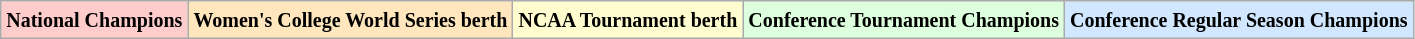<table class="wikitable">
<tr>
<td bgcolor="#FFCCCC"><small><strong>National Champions</strong></small></td>
<td bgcolor="#FFE6BD"><small><strong>Women's College World Series berth</strong></small></td>
<td bgcolor="#FFFDD0"><small><strong>NCAA Tournament berth</strong></small></td>
<td bgcolor="#DDFFDD"><small><strong>Conference Tournament Champions</strong></small></td>
<td bgcolor="#D0E7FF"><small><strong>Conference Regular Season Champions</strong></small></td>
</tr>
</table>
